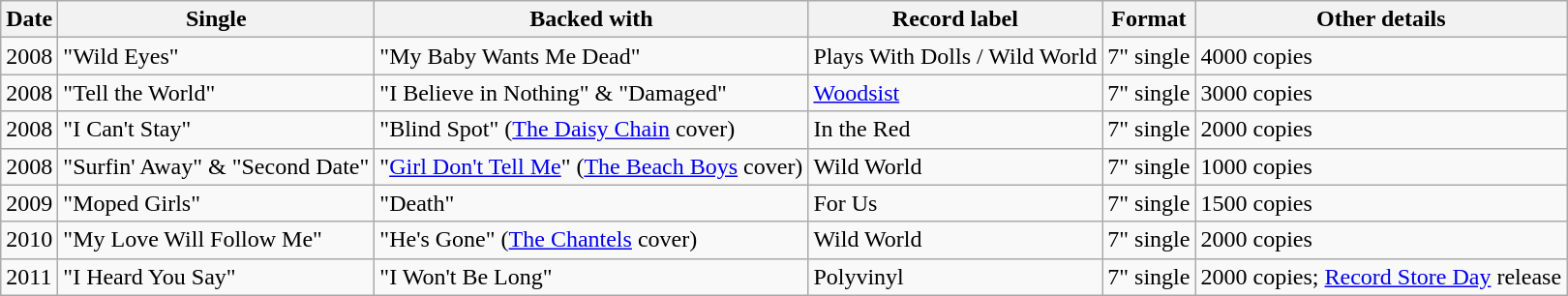<table class="wikitable">
<tr>
<th>Date</th>
<th>Single</th>
<th>Backed with</th>
<th>Record label</th>
<th>Format</th>
<th>Other details</th>
</tr>
<tr>
<td>2008</td>
<td>"Wild Eyes"</td>
<td>"My Baby Wants Me Dead"</td>
<td>Plays With Dolls / Wild World</td>
<td style="text-align:center;">7" single</td>
<td>4000 copies</td>
</tr>
<tr>
<td>2008</td>
<td>"Tell the World"</td>
<td>"I Believe in Nothing" & "Damaged"</td>
<td><a href='#'>Woodsist</a></td>
<td style="text-align:center;">7" single</td>
<td>3000 copies</td>
</tr>
<tr>
<td>2008</td>
<td>"I Can't Stay"</td>
<td>"Blind Spot" (<a href='#'>The Daisy Chain</a> cover)</td>
<td>In the Red</td>
<td style="text-align:center;">7" single</td>
<td>2000 copies</td>
</tr>
<tr>
<td>2008</td>
<td>"Surfin' Away" & "Second Date"</td>
<td>"<a href='#'>Girl Don't Tell Me</a>" (<a href='#'>The Beach Boys</a> cover)</td>
<td>Wild World</td>
<td style="text-align:center;">7" single</td>
<td>1000 copies</td>
</tr>
<tr>
<td>2009</td>
<td>"Moped Girls"</td>
<td>"Death"</td>
<td>For Us</td>
<td style="text-align:center;">7" single</td>
<td>1500 copies</td>
</tr>
<tr>
<td>2010</td>
<td>"My Love Will Follow Me"</td>
<td>"He's Gone" (<a href='#'>The Chantels</a> cover)</td>
<td>Wild World</td>
<td style="text-align:center;">7" single</td>
<td>2000 copies</td>
</tr>
<tr>
<td>2011</td>
<td>"I Heard You Say"</td>
<td>"I Won't Be Long"</td>
<td>Polyvinyl</td>
<td style="text-align:center;">7" single</td>
<td>2000 copies; <a href='#'>Record Store Day</a> release</td>
</tr>
</table>
